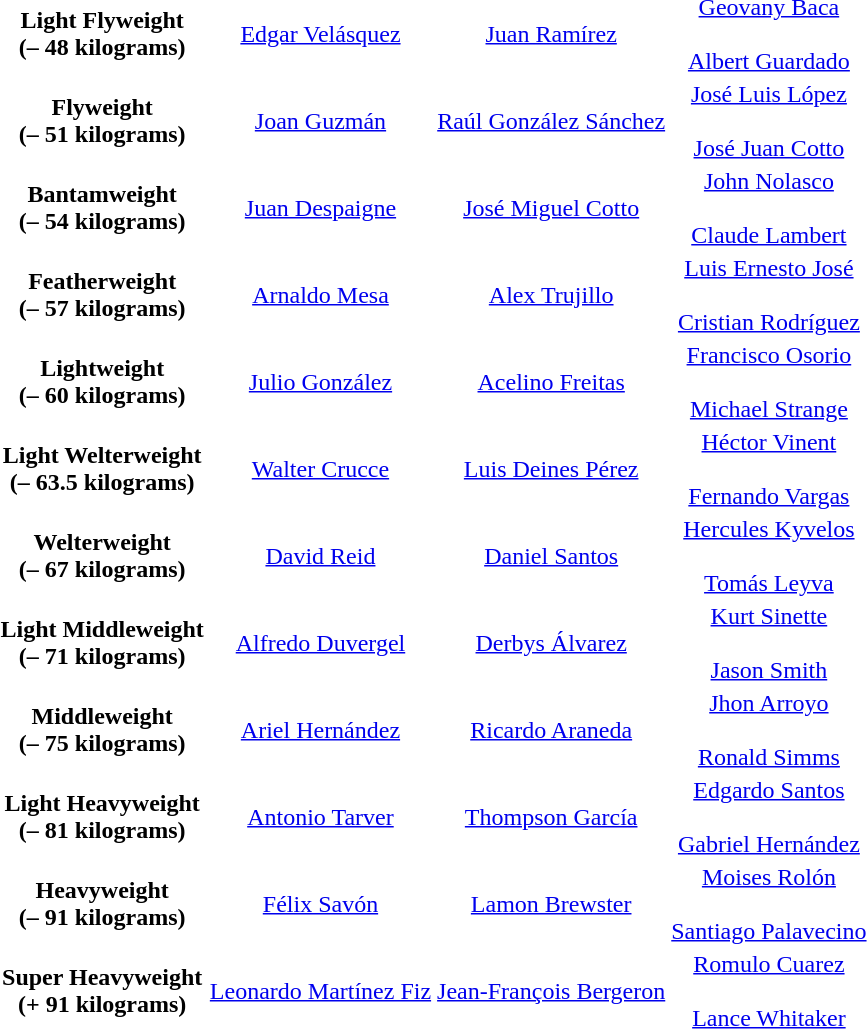<table>
<tr align="center">
<td><strong>Light Flyweight<br>(– 48 kilograms)</strong></td>
<td> <a href='#'>Edgar Velásquez</a><br></td>
<td> <a href='#'>Juan Ramírez</a><br></td>
<td> <a href='#'>Geovany Baca</a><br><br> <a href='#'>Albert Guardado</a><br></td>
</tr>
<tr align="center">
<td><strong>Flyweight<br>(– 51 kilograms)</strong></td>
<td> <a href='#'>Joan Guzmán</a><br></td>
<td> <a href='#'>Raúl González Sánchez</a><br></td>
<td> <a href='#'>José Luis López</a><br><br> <a href='#'>José Juan Cotto</a><br></td>
</tr>
<tr align="center">
<td><strong>Bantamweight<br>(– 54 kilograms)</strong></td>
<td> <a href='#'>Juan Despaigne</a><br></td>
<td> <a href='#'>José Miguel Cotto</a><br></td>
<td> <a href='#'>John Nolasco</a><br><br> <a href='#'>Claude Lambert</a><br></td>
</tr>
<tr align="center">
<td><strong>Featherweight<br>(– 57 kilograms)</strong></td>
<td> <a href='#'>Arnaldo Mesa</a><br></td>
<td> <a href='#'>Alex Trujillo</a><br></td>
<td> <a href='#'>Luis Ernesto José</a><br><br> <a href='#'>Cristian Rodríguez</a><br></td>
</tr>
<tr align="center">
<td><strong>Lightweight<br>(– 60 kilograms)</strong></td>
<td> <a href='#'>Julio González</a><br></td>
<td> <a href='#'>Acelino Freitas</a><br></td>
<td> <a href='#'>Francisco Osorio</a><br><br> <a href='#'>Michael Strange</a><br></td>
</tr>
<tr align="center">
<td><strong>Light Welterweight<br>(– 63.5 kilograms)</strong></td>
<td> <a href='#'>Walter Crucce</a><br></td>
<td> <a href='#'>Luis Deines Pérez</a><br></td>
<td> <a href='#'>Héctor Vinent</a><br><br> <a href='#'>Fernando Vargas</a><br></td>
</tr>
<tr align="center">
<td><strong>Welterweight<br>(– 67 kilograms)</strong></td>
<td> <a href='#'>David Reid</a><br></td>
<td> <a href='#'>Daniel Santos</a><br></td>
<td> <a href='#'>Hercules Kyvelos</a><br><br> <a href='#'>Tomás Leyva</a><br></td>
</tr>
<tr align="center">
<td><strong>Light Middleweight<br>(– 71 kilograms)</strong></td>
<td> <a href='#'>Alfredo Duvergel</a><br></td>
<td> <a href='#'>Derbys Álvarez</a><br></td>
<td> <a href='#'>Kurt Sinette</a><br><br> <a href='#'>Jason Smith</a><br></td>
</tr>
<tr align="center">
<td><strong>Middleweight<br>(– 75 kilograms)</strong></td>
<td> <a href='#'>Ariel Hernández</a><br></td>
<td> <a href='#'>Ricardo Araneda</a><br></td>
<td> <a href='#'>Jhon Arroyo</a><br><br> <a href='#'>Ronald Simms</a><br></td>
</tr>
<tr align="center">
<td><strong>Light Heavyweight<br>(– 81 kilograms)</strong></td>
<td> <a href='#'>Antonio Tarver</a><br></td>
<td> <a href='#'>Thompson García</a><br></td>
<td> <a href='#'>Edgardo Santos</a><br><br> <a href='#'>Gabriel Hernández</a><br></td>
</tr>
<tr align="center">
<td><strong>Heavyweight<br>(– 91 kilograms)</strong></td>
<td> <a href='#'>Félix Savón</a><br></td>
<td> <a href='#'>Lamon Brewster</a><br></td>
<td> <a href='#'>Moises Rolón</a><br><br> <a href='#'>Santiago Palavecino</a><br></td>
</tr>
<tr align="center">
<td><strong>Super Heavyweight<br>(+ 91 kilograms)</strong></td>
<td> <a href='#'>Leonardo Martínez Fiz</a><br></td>
<td> <a href='#'>Jean-François Bergeron</a><br></td>
<td> <a href='#'>Romulo Cuarez</a><br><br> <a href='#'>Lance Whitaker</a><br></td>
</tr>
</table>
